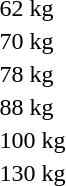<table>
<tr>
<td rowspan=2>62 kg</td>
<td rowspan=2></td>
<td rowspan=2></td>
<td></td>
</tr>
<tr>
<td></td>
</tr>
<tr>
<td rowspan=2>70 kg</td>
<td rowspan=2></td>
<td rowspan=2></td>
<td></td>
</tr>
<tr>
<td></td>
</tr>
<tr>
<td rowspan=2>78 kg</td>
<td rowspan=2></td>
<td rowspan=2></td>
<td></td>
</tr>
<tr>
<td></td>
</tr>
<tr>
<td rowspan=2>88 kg</td>
<td rowspan=2></td>
<td rowspan=2></td>
<td></td>
</tr>
<tr>
<td></td>
</tr>
<tr>
<td rowspan=2>100 kg</td>
<td rowspan=2></td>
<td rowspan=2></td>
<td></td>
</tr>
<tr>
<td></td>
</tr>
<tr>
<td>130 kg</td>
<td></td>
<td></td>
<td></td>
</tr>
<tr>
</tr>
</table>
